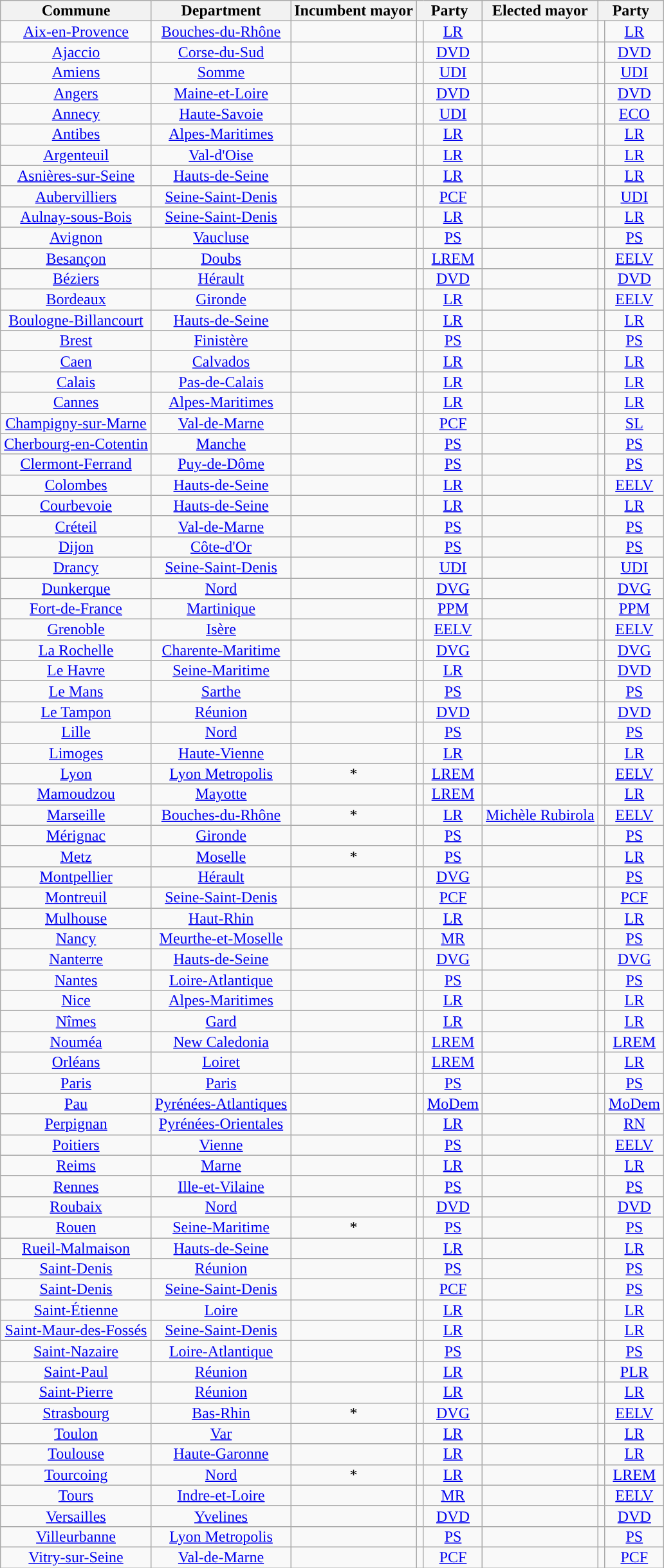<table class="wikitable sortable" style="text-align:center; line-height:14px;">
<tr>
<th>Commune</th>
<th>Department</th>
<th>Incumbent mayor</th>
<th colspan="2">Party</th>
<th>Elected mayor</th>
<th colspan="2">Party</th>
</tr>
<tr>
<td><a href='#'>Aix-en-Provence</a></td>
<td><a href='#'>Bouches-du-Rhône</a></td>
<td></td>
<td style="background:"></td>
<td><a href='#'>LR</a></td>
<td></td>
<td style="background:"></td>
<td><a href='#'>LR</a></td>
</tr>
<tr>
<td><a href='#'>Ajaccio</a></td>
<td><a href='#'>Corse-du-Sud</a></td>
<td></td>
<td style="background:"></td>
<td><a href='#'>DVD</a></td>
<td></td>
<td style="background:"></td>
<td><a href='#'>DVD</a></td>
</tr>
<tr>
<td><a href='#'>Amiens</a></td>
<td><a href='#'>Somme</a></td>
<td></td>
<td style="background:"></td>
<td><a href='#'>UDI</a></td>
<td></td>
<td style="background:"></td>
<td><a href='#'>UDI</a></td>
</tr>
<tr>
<td><a href='#'>Angers</a></td>
<td><a href='#'>Maine-et-Loire</a></td>
<td></td>
<td style="background:"></td>
<td><a href='#'>DVD</a></td>
<td></td>
<td style="background:"></td>
<td><a href='#'>DVD</a></td>
</tr>
<tr>
<td><a href='#'>Annecy</a></td>
<td><a href='#'>Haute-Savoie</a></td>
<td></td>
<td style="background:"></td>
<td><a href='#'>UDI</a></td>
<td></td>
<td style="background:"></td>
<td><a href='#'>ECO</a></td>
</tr>
<tr>
<td><a href='#'>Antibes</a></td>
<td><a href='#'>Alpes-Maritimes</a></td>
<td></td>
<td style="background:"></td>
<td><a href='#'>LR</a></td>
<td></td>
<td style="background:"></td>
<td><a href='#'>LR</a></td>
</tr>
<tr>
<td><a href='#'>Argenteuil</a></td>
<td><a href='#'>Val-d'Oise</a></td>
<td></td>
<td style="background:"></td>
<td><a href='#'>LR</a></td>
<td></td>
<td style="background:"></td>
<td><a href='#'>LR</a></td>
</tr>
<tr>
<td><a href='#'>Asnières-sur-Seine</a></td>
<td><a href='#'>Hauts-de-Seine</a></td>
<td></td>
<td style="background:"></td>
<td><a href='#'>LR</a></td>
<td></td>
<td style="background:"></td>
<td><a href='#'>LR</a></td>
</tr>
<tr>
<td><a href='#'>Aubervilliers</a></td>
<td><a href='#'>Seine-Saint-Denis</a></td>
<td></td>
<td style="background:"></td>
<td><a href='#'>PCF</a></td>
<td></td>
<td style="background:"></td>
<td><a href='#'>UDI</a></td>
</tr>
<tr>
<td><a href='#'>Aulnay-sous-Bois</a></td>
<td><a href='#'>Seine-Saint-Denis</a></td>
<td></td>
<td style="background:"></td>
<td><a href='#'>LR</a></td>
<td></td>
<td style="background:"></td>
<td><a href='#'>LR</a></td>
</tr>
<tr>
<td><a href='#'>Avignon</a></td>
<td><a href='#'>Vaucluse</a></td>
<td></td>
<td style="background:"></td>
<td><a href='#'>PS</a></td>
<td></td>
<td style="background:"></td>
<td><a href='#'>PS</a></td>
</tr>
<tr>
<td><a href='#'>Besançon</a></td>
<td><a href='#'>Doubs</a></td>
<td></td>
<td style="background:"></td>
<td><a href='#'>LREM</a></td>
<td></td>
<td style="background:"></td>
<td><a href='#'>EELV</a></td>
</tr>
<tr>
<td><a href='#'>Béziers</a></td>
<td><a href='#'>Hérault</a></td>
<td></td>
<td style="background:"></td>
<td><a href='#'>DVD</a></td>
<td></td>
<td style="background:"></td>
<td><a href='#'>DVD</a></td>
</tr>
<tr>
<td><a href='#'>Bordeaux</a></td>
<td><a href='#'>Gironde</a></td>
<td></td>
<td style="background:"></td>
<td><a href='#'>LR</a></td>
<td></td>
<td style="background:"></td>
<td><a href='#'>EELV</a></td>
</tr>
<tr>
<td><a href='#'>Boulogne-Billancourt</a></td>
<td><a href='#'>Hauts-de-Seine</a></td>
<td></td>
<td style="background:"></td>
<td><a href='#'>LR</a></td>
<td></td>
<td style="background:"></td>
<td><a href='#'>LR</a></td>
</tr>
<tr>
<td><a href='#'>Brest</a></td>
<td><a href='#'>Finistère</a></td>
<td></td>
<td style="background:"></td>
<td><a href='#'>PS</a></td>
<td></td>
<td style="background:"></td>
<td><a href='#'>PS</a></td>
</tr>
<tr>
<td><a href='#'>Caen</a></td>
<td><a href='#'>Calvados</a></td>
<td></td>
<td style="background:"></td>
<td><a href='#'>LR</a></td>
<td></td>
<td style="background:"></td>
<td><a href='#'>LR</a></td>
</tr>
<tr>
<td><a href='#'>Calais</a></td>
<td><a href='#'>Pas-de-Calais</a></td>
<td></td>
<td style="background:"></td>
<td><a href='#'>LR</a></td>
<td></td>
<td style="background:"></td>
<td><a href='#'>LR</a></td>
</tr>
<tr>
<td><a href='#'>Cannes</a></td>
<td><a href='#'>Alpes-Maritimes</a></td>
<td></td>
<td style="background:"></td>
<td><a href='#'>LR</a></td>
<td></td>
<td style="background:"></td>
<td><a href='#'>LR</a></td>
</tr>
<tr>
<td><a href='#'>Champigny-sur-Marne</a></td>
<td><a href='#'>Val-de-Marne</a></td>
<td></td>
<td style="background:"></td>
<td><a href='#'>PCF</a></td>
<td></td>
<td style="background:"></td>
<td><a href='#'>SL</a></td>
</tr>
<tr>
<td><a href='#'>Cherbourg-en-Cotentin</a></td>
<td><a href='#'>Manche</a></td>
<td></td>
<td style="background:"></td>
<td><a href='#'>PS</a></td>
<td></td>
<td style="background:"></td>
<td><a href='#'>PS</a></td>
</tr>
<tr>
<td><a href='#'>Clermont-Ferrand</a></td>
<td><a href='#'>Puy-de-Dôme</a></td>
<td></td>
<td style="background:"></td>
<td><a href='#'>PS</a></td>
<td></td>
<td style="background:"></td>
<td><a href='#'>PS</a></td>
</tr>
<tr>
<td><a href='#'>Colombes</a></td>
<td><a href='#'>Hauts-de-Seine</a></td>
<td></td>
<td style="background:"></td>
<td><a href='#'>LR</a></td>
<td></td>
<td style="background:"></td>
<td><a href='#'>EELV</a></td>
</tr>
<tr>
<td><a href='#'>Courbevoie</a></td>
<td><a href='#'>Hauts-de-Seine</a></td>
<td></td>
<td style="background:"></td>
<td><a href='#'>LR</a></td>
<td></td>
<td style="background:"></td>
<td><a href='#'>LR</a></td>
</tr>
<tr>
<td><a href='#'>Créteil</a></td>
<td><a href='#'>Val-de-Marne</a></td>
<td></td>
<td style="background:"></td>
<td><a href='#'>PS</a></td>
<td></td>
<td style="background:"></td>
<td><a href='#'>PS</a></td>
</tr>
<tr>
<td><a href='#'>Dijon</a></td>
<td><a href='#'>Côte-d'Or</a></td>
<td></td>
<td style="background:"></td>
<td><a href='#'>PS</a></td>
<td></td>
<td style="background:"></td>
<td><a href='#'>PS</a></td>
</tr>
<tr>
<td><a href='#'>Drancy</a></td>
<td><a href='#'>Seine-Saint-Denis</a></td>
<td></td>
<td style="background:"></td>
<td><a href='#'>UDI</a></td>
<td></td>
<td style="background:"></td>
<td><a href='#'>UDI</a></td>
</tr>
<tr>
<td><a href='#'>Dunkerque</a></td>
<td><a href='#'>Nord</a></td>
<td></td>
<td style="background:"></td>
<td><a href='#'>DVG</a></td>
<td></td>
<td style="background:"></td>
<td><a href='#'>DVG</a></td>
</tr>
<tr>
<td><a href='#'>Fort-de-France</a></td>
<td><a href='#'>Martinique</a></td>
<td></td>
<td style="background:"></td>
<td><a href='#'>PPM</a></td>
<td></td>
<td style="background:"></td>
<td><a href='#'>PPM</a></td>
</tr>
<tr>
<td><a href='#'>Grenoble</a></td>
<td><a href='#'>Isère</a></td>
<td></td>
<td style="background:"></td>
<td><a href='#'>EELV</a></td>
<td></td>
<td style="background:"></td>
<td><a href='#'>EELV</a></td>
</tr>
<tr>
<td><a href='#'>La Rochelle</a></td>
<td><a href='#'>Charente-Maritime</a></td>
<td></td>
<td style="background:"></td>
<td><a href='#'>DVG</a></td>
<td></td>
<td style="background:"></td>
<td><a href='#'>DVG</a></td>
</tr>
<tr>
<td><a href='#'>Le Havre</a></td>
<td><a href='#'>Seine-Maritime</a></td>
<td></td>
<td style="background:"></td>
<td><a href='#'>LR</a></td>
<td></td>
<td style="background:"></td>
<td><a href='#'>DVD</a></td>
</tr>
<tr>
<td><a href='#'>Le Mans</a></td>
<td><a href='#'>Sarthe</a></td>
<td></td>
<td style="background:"></td>
<td><a href='#'>PS</a></td>
<td></td>
<td style="background:"></td>
<td><a href='#'>PS</a></td>
</tr>
<tr>
<td><a href='#'>Le Tampon</a></td>
<td><a href='#'>Réunion</a></td>
<td></td>
<td style="background:"></td>
<td><a href='#'>DVD</a></td>
<td></td>
<td style="background:"></td>
<td><a href='#'>DVD</a></td>
</tr>
<tr>
<td><a href='#'>Lille</a></td>
<td><a href='#'>Nord</a></td>
<td></td>
<td style="background:"></td>
<td><a href='#'>PS</a></td>
<td></td>
<td style="background:"></td>
<td><a href='#'>PS</a></td>
</tr>
<tr>
<td><a href='#'>Limoges</a></td>
<td><a href='#'>Haute-Vienne</a></td>
<td></td>
<td style="background:"></td>
<td><a href='#'>LR</a></td>
<td></td>
<td style="background:"></td>
<td><a href='#'>LR</a></td>
</tr>
<tr>
<td><a href='#'>Lyon</a></td>
<td><a href='#'>Lyon Metropolis</a></td>
<td>*</td>
<td style="background:"></td>
<td><a href='#'>LREM</a></td>
<td></td>
<td style="background:"></td>
<td><a href='#'>EELV</a></td>
</tr>
<tr>
<td><a href='#'>Mamoudzou</a></td>
<td><a href='#'>Mayotte</a></td>
<td></td>
<td style="background:"></td>
<td><a href='#'>LREM</a></td>
<td></td>
<td style="background:"></td>
<td><a href='#'>LR</a></td>
</tr>
<tr>
<td><a href='#'>Marseille</a></td>
<td><a href='#'>Bouches-du-Rhône</a></td>
<td>*</td>
<td style="background:"></td>
<td><a href='#'>LR</a></td>
<td><a href='#'>Michèle Rubirola</a></td>
<td style="background:"></td>
<td><a href='#'>EELV</a></td>
</tr>
<tr>
<td><a href='#'>Mérignac</a></td>
<td><a href='#'>Gironde</a></td>
<td></td>
<td style="background:"></td>
<td><a href='#'>PS</a></td>
<td></td>
<td style="background:"></td>
<td><a href='#'>PS</a></td>
</tr>
<tr>
<td><a href='#'>Metz</a></td>
<td><a href='#'>Moselle</a></td>
<td>*</td>
<td style="background:"></td>
<td><a href='#'>PS</a></td>
<td></td>
<td style="background:"></td>
<td><a href='#'>LR</a></td>
</tr>
<tr>
<td><a href='#'>Montpellier</a></td>
<td><a href='#'>Hérault</a></td>
<td></td>
<td style="background:"></td>
<td><a href='#'>DVG</a></td>
<td></td>
<td style="background:"></td>
<td><a href='#'>PS</a></td>
</tr>
<tr>
<td><a href='#'>Montreuil</a></td>
<td><a href='#'>Seine-Saint-Denis</a></td>
<td></td>
<td style="background:"></td>
<td><a href='#'>PCF</a></td>
<td></td>
<td style="background:"></td>
<td><a href='#'>PCF</a></td>
</tr>
<tr>
<td><a href='#'>Mulhouse</a></td>
<td><a href='#'>Haut-Rhin</a></td>
<td></td>
<td style="background:"></td>
<td><a href='#'>LR</a></td>
<td></td>
<td style="background:"></td>
<td><a href='#'>LR</a></td>
</tr>
<tr>
<td><a href='#'>Nancy</a></td>
<td><a href='#'>Meurthe-et-Moselle</a></td>
<td></td>
<td style="background:"></td>
<td><a href='#'>MR</a></td>
<td></td>
<td style="background:"></td>
<td><a href='#'>PS</a></td>
</tr>
<tr>
<td><a href='#'>Nanterre</a></td>
<td><a href='#'>Hauts-de-Seine</a></td>
<td></td>
<td style="background:"></td>
<td><a href='#'>DVG</a></td>
<td></td>
<td style="background:"></td>
<td><a href='#'>DVG</a></td>
</tr>
<tr>
<td><a href='#'>Nantes</a></td>
<td><a href='#'>Loire-Atlantique</a></td>
<td></td>
<td style="background:"></td>
<td><a href='#'>PS</a></td>
<td></td>
<td style="background:"></td>
<td><a href='#'>PS</a></td>
</tr>
<tr>
<td><a href='#'>Nice</a></td>
<td><a href='#'>Alpes-Maritimes</a></td>
<td></td>
<td style="background:"></td>
<td><a href='#'>LR</a></td>
<td></td>
<td style="background:"></td>
<td><a href='#'>LR</a></td>
</tr>
<tr>
<td><a href='#'>Nîmes</a></td>
<td><a href='#'>Gard</a></td>
<td></td>
<td style="background:"></td>
<td><a href='#'>LR</a></td>
<td></td>
<td style="background:"></td>
<td><a href='#'>LR</a></td>
</tr>
<tr>
<td><a href='#'>Nouméa</a></td>
<td><a href='#'>New Caledonia</a></td>
<td></td>
<td style="background:"></td>
<td><a href='#'>LREM</a></td>
<td></td>
<td style="background:"></td>
<td><a href='#'>LREM</a></td>
</tr>
<tr>
<td><a href='#'>Orléans</a></td>
<td><a href='#'>Loiret</a></td>
<td></td>
<td style="background:"></td>
<td><a href='#'>LREM</a></td>
<td></td>
<td style="background:"></td>
<td><a href='#'>LR</a></td>
</tr>
<tr>
<td><a href='#'>Paris</a></td>
<td><a href='#'>Paris</a></td>
<td></td>
<td style="background:"></td>
<td><a href='#'>PS</a></td>
<td></td>
<td style="background:"></td>
<td><a href='#'>PS</a></td>
</tr>
<tr>
<td><a href='#'>Pau</a></td>
<td><a href='#'>Pyrénées-Atlantiques</a></td>
<td></td>
<td style="background:"></td>
<td><a href='#'>MoDem</a></td>
<td></td>
<td style="background:"></td>
<td><a href='#'>MoDem</a></td>
</tr>
<tr>
<td><a href='#'>Perpignan</a></td>
<td><a href='#'>Pyrénées-Orientales</a></td>
<td></td>
<td style="background:"></td>
<td><a href='#'>LR</a></td>
<td></td>
<td style="background:"></td>
<td><a href='#'>RN</a></td>
</tr>
<tr>
<td><a href='#'>Poitiers</a></td>
<td><a href='#'>Vienne</a></td>
<td></td>
<td style="background:"></td>
<td><a href='#'>PS</a></td>
<td></td>
<td style="background:"></td>
<td><a href='#'>EELV</a></td>
</tr>
<tr>
<td><a href='#'>Reims</a></td>
<td><a href='#'>Marne</a></td>
<td></td>
<td style="background:"></td>
<td><a href='#'>LR</a></td>
<td></td>
<td style="background:"></td>
<td><a href='#'>LR</a></td>
</tr>
<tr>
<td><a href='#'>Rennes</a></td>
<td><a href='#'>Ille-et-Vilaine</a></td>
<td></td>
<td style="background:"></td>
<td><a href='#'>PS</a></td>
<td></td>
<td style="background:"></td>
<td><a href='#'>PS</a></td>
</tr>
<tr>
<td><a href='#'>Roubaix</a></td>
<td><a href='#'>Nord</a></td>
<td></td>
<td style="background:"></td>
<td><a href='#'>DVD</a></td>
<td></td>
<td style="background:"></td>
<td><a href='#'>DVD</a></td>
</tr>
<tr>
<td><a href='#'>Rouen</a></td>
<td><a href='#'>Seine-Maritime</a></td>
<td>*</td>
<td style="background:"></td>
<td><a href='#'>PS</a></td>
<td></td>
<td style="background:"></td>
<td><a href='#'>PS</a></td>
</tr>
<tr>
<td><a href='#'>Rueil-Malmaison</a></td>
<td><a href='#'>Hauts-de-Seine</a></td>
<td></td>
<td style="background:"></td>
<td><a href='#'>LR</a></td>
<td></td>
<td style="background:"></td>
<td><a href='#'>LR</a></td>
</tr>
<tr>
<td><a href='#'>Saint-Denis</a></td>
<td><a href='#'>Réunion</a></td>
<td></td>
<td style="background:"></td>
<td><a href='#'>PS</a></td>
<td></td>
<td style="background:"></td>
<td><a href='#'>PS</a></td>
</tr>
<tr>
<td><a href='#'>Saint-Denis</a></td>
<td><a href='#'>Seine-Saint-Denis</a></td>
<td></td>
<td style="background:"></td>
<td><a href='#'>PCF</a></td>
<td></td>
<td style="background:"></td>
<td><a href='#'>PS</a></td>
</tr>
<tr>
<td><a href='#'>Saint-Étienne</a></td>
<td><a href='#'>Loire</a></td>
<td></td>
<td style="background:"></td>
<td><a href='#'>LR</a></td>
<td></td>
<td style="background:"></td>
<td><a href='#'>LR</a></td>
</tr>
<tr>
<td><a href='#'>Saint-Maur-des-Fossés</a></td>
<td><a href='#'>Seine-Saint-Denis</a></td>
<td></td>
<td style="background:"></td>
<td><a href='#'>LR</a></td>
<td></td>
<td style="background:"></td>
<td><a href='#'>LR</a></td>
</tr>
<tr>
<td><a href='#'>Saint-Nazaire</a></td>
<td><a href='#'>Loire-Atlantique</a></td>
<td></td>
<td style="background:"></td>
<td><a href='#'>PS</a></td>
<td></td>
<td style="background:"></td>
<td><a href='#'>PS</a></td>
</tr>
<tr>
<td><a href='#'>Saint-Paul</a></td>
<td><a href='#'>Réunion</a></td>
<td></td>
<td style="background:"></td>
<td><a href='#'>LR</a></td>
<td></td>
<td style="background:"></td>
<td><a href='#'>PLR</a></td>
</tr>
<tr>
<td><a href='#'>Saint-Pierre</a></td>
<td><a href='#'>Réunion</a></td>
<td></td>
<td style="background:"></td>
<td><a href='#'>LR</a></td>
<td></td>
<td style="background:"></td>
<td><a href='#'>LR</a></td>
</tr>
<tr>
<td><a href='#'>Strasbourg</a></td>
<td><a href='#'>Bas-Rhin</a></td>
<td>*</td>
<td style="background:"></td>
<td><a href='#'>DVG</a></td>
<td></td>
<td style="background:"></td>
<td><a href='#'>EELV</a></td>
</tr>
<tr>
<td><a href='#'>Toulon</a></td>
<td><a href='#'>Var</a></td>
<td></td>
<td style="background:"></td>
<td><a href='#'>LR</a></td>
<td></td>
<td style="background:"></td>
<td><a href='#'>LR</a></td>
</tr>
<tr>
<td><a href='#'>Toulouse</a></td>
<td><a href='#'>Haute-Garonne</a></td>
<td></td>
<td style="background:"></td>
<td><a href='#'>LR</a></td>
<td></td>
<td style="background:"></td>
<td><a href='#'>LR</a></td>
</tr>
<tr>
<td><a href='#'>Tourcoing</a></td>
<td><a href='#'>Nord</a></td>
<td>*</td>
<td style="background:"></td>
<td><a href='#'>LR</a></td>
<td></td>
<td style="background:"></td>
<td><a href='#'>LREM</a></td>
</tr>
<tr>
<td><a href='#'>Tours</a></td>
<td><a href='#'>Indre-et-Loire</a></td>
<td></td>
<td style="background:"></td>
<td><a href='#'>MR</a></td>
<td></td>
<td style="background:"></td>
<td><a href='#'>EELV</a></td>
</tr>
<tr>
<td><a href='#'>Versailles</a></td>
<td><a href='#'>Yvelines</a></td>
<td></td>
<td style="background:"></td>
<td><a href='#'>DVD</a></td>
<td></td>
<td style="background:"></td>
<td><a href='#'>DVD</a></td>
</tr>
<tr>
<td><a href='#'>Villeurbanne</a></td>
<td><a href='#'>Lyon Metropolis</a></td>
<td></td>
<td style="background:"></td>
<td><a href='#'>PS</a></td>
<td></td>
<td style="background:"></td>
<td><a href='#'>PS</a></td>
</tr>
<tr>
<td><a href='#'>Vitry-sur-Seine</a></td>
<td><a href='#'>Val-de-Marne</a></td>
<td></td>
<td style="background:"></td>
<td><a href='#'>PCF</a></td>
<td></td>
<td style="background:"></td>
<td><a href='#'>PCF</a></td>
</tr>
</table>
